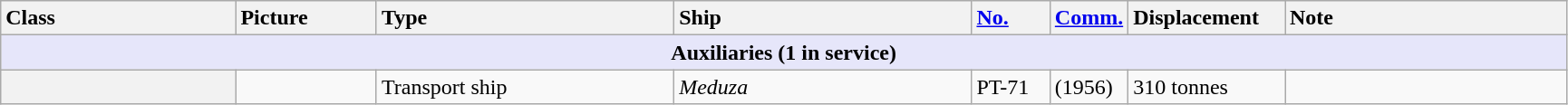<table class="wikitable">
<tr>
<th style="text-align:left; width:15%;">Class</th>
<th style="text-align:left; width:9%;">Picture</th>
<th style="text-align:left; width:19%;">Type</th>
<th style="text-align:left; width:19%;">Ship</th>
<th style="text-align:left; width: 5%;"><a href='#'>No.</a></th>
<th style="text-align:left; width: 5%;"><a href='#'>Comm.</a></th>
<th style="text-align:left; width:10%;">Displacement</th>
<th style="text-align:left; width:20%;">Note</th>
</tr>
<tr>
<th colspan="8" style="background: lavender;">Auxiliaries (1 in service)</th>
</tr>
<tr>
<th></th>
<td></td>
<td>Transport ship</td>
<td><em>Meduza</em></td>
<td>PT-71</td>
<td>(1956)</td>
<td>310 tonnes</td>
<td></td>
</tr>
</table>
